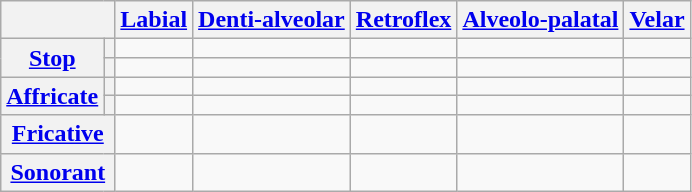<table class="wikitable" style="text-align:center;">
<tr>
<th colspan="2"></th>
<th><a href='#'>Labial</a></th>
<th><a href='#'>Denti-alveolar</a></th>
<th><a href='#'>Retroflex</a></th>
<th><a href='#'>Alveolo-palatal</a></th>
<th><a href='#'>Velar</a></th>
</tr>
<tr>
<th rowspan="2"><a href='#'>Stop</a></th>
<th><a href='#'></a></th>
<td> </td>
<td> </td>
<td></td>
<td></td>
<td> </td>
</tr>
<tr>
<th><a href='#'></a></th>
<td> </td>
<td> </td>
<td></td>
<td></td>
<td> </td>
</tr>
<tr>
<th rowspan="2"><a href='#'>Affricate</a></th>
<th><a href='#'></a></th>
<td></td>
<td> </td>
<td> </td>
<td> </td>
<td></td>
</tr>
<tr>
<th><a href='#'></a></th>
<td></td>
<td> </td>
<td> </td>
<td> </td>
<td></td>
</tr>
<tr>
<th colspan="2"><a href='#'>Fricative</a></th>
<td> </td>
<td> </td>
<td> </td>
<td> </td>
<td> </td>
</tr>
<tr>
<th colspan="2"><a href='#'>Sonorant</a></th>
<td> </td>
<td> </td>
<td> </td>
<td></td>
<td></td>
</tr>
</table>
